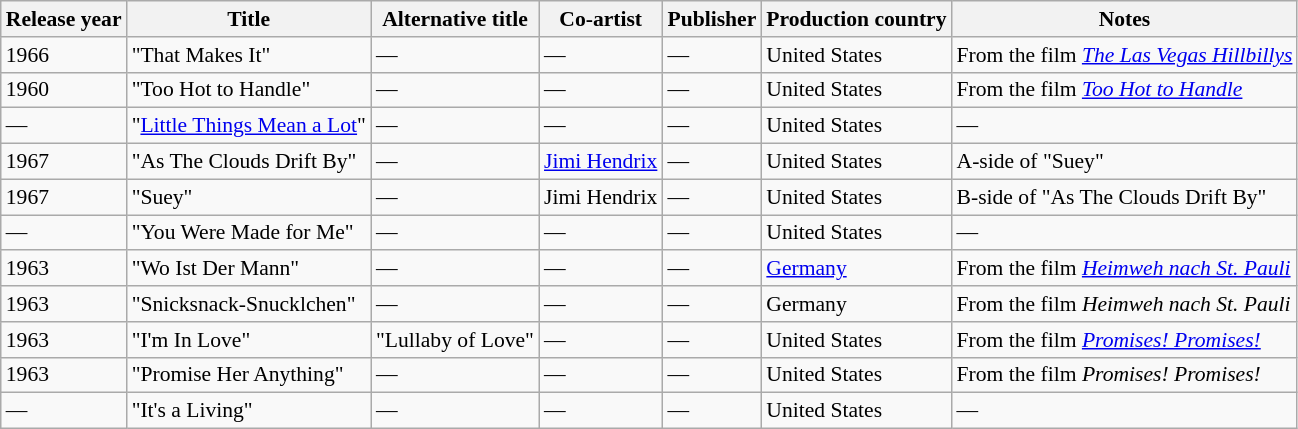<table class="wikitable" style="font-size:90%;">
<tr>
<th>Release year</th>
<th>Title</th>
<th>Alternative title</th>
<th>Co-artist</th>
<th>Publisher</th>
<th>Production country</th>
<th>Notes</th>
</tr>
<tr>
<td>1966</td>
<td>"That Makes It"</td>
<td>—</td>
<td>—</td>
<td>—</td>
<td>United States</td>
<td>From the film <em><a href='#'>The Las Vegas Hillbillys</a></em></td>
</tr>
<tr>
<td>1960</td>
<td>"Too Hot to Handle"</td>
<td>—</td>
<td>—</td>
<td>—</td>
<td>United States</td>
<td>From the film <em><a href='#'>Too Hot to Handle</a></em></td>
</tr>
<tr>
<td>—</td>
<td>"<a href='#'>Little Things Mean a Lot</a>"</td>
<td>—</td>
<td>—</td>
<td>—</td>
<td>United States</td>
<td>—</td>
</tr>
<tr>
<td>1967</td>
<td>"As The Clouds Drift By"</td>
<td>—</td>
<td><a href='#'>Jimi Hendrix</a></td>
<td>—</td>
<td>United States</td>
<td>A-side of "Suey"</td>
</tr>
<tr>
<td>1967</td>
<td>"Suey"</td>
<td>—</td>
<td>Jimi Hendrix</td>
<td>—</td>
<td>United States</td>
<td>B-side of "As The Clouds Drift By"</td>
</tr>
<tr>
<td>—</td>
<td>"You Were Made for Me"</td>
<td>—</td>
<td>—</td>
<td>—</td>
<td>United States</td>
<td>—</td>
</tr>
<tr>
<td>1963</td>
<td>"Wo Ist Der Mann"</td>
<td>—</td>
<td>—</td>
<td>—</td>
<td><a href='#'>Germany</a></td>
<td>From the film <em><a href='#'>Heimweh nach St. Pauli</a></em></td>
</tr>
<tr>
<td>1963</td>
<td>"Snicksnack-Snucklchen"</td>
<td>—</td>
<td>—</td>
<td>—</td>
<td>Germany</td>
<td>From the film <em>Heimweh nach St. Pauli</em></td>
</tr>
<tr>
<td>1963</td>
<td>"I'm In Love"</td>
<td>"Lullaby of Love"</td>
<td>—</td>
<td>—</td>
<td>United States</td>
<td>From the film <em><a href='#'>Promises! Promises!</a></em></td>
</tr>
<tr>
<td>1963</td>
<td>"Promise Her Anything"</td>
<td>—</td>
<td>—</td>
<td>—</td>
<td>United States</td>
<td>From the film <em>Promises! Promises!</em></td>
</tr>
<tr>
<td>—</td>
<td>"It's a Living"</td>
<td>—</td>
<td>—</td>
<td>—</td>
<td>United States</td>
<td>—</td>
</tr>
</table>
